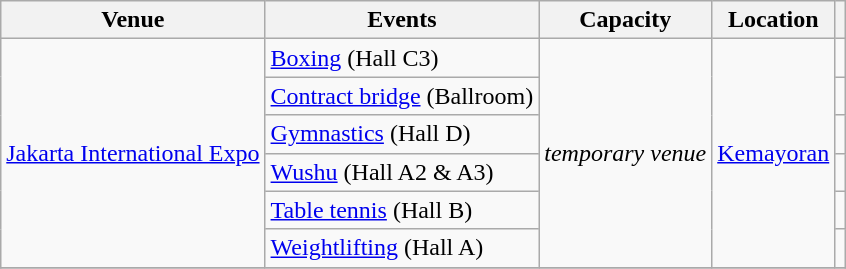<table class="wikitable">
<tr>
<th>Venue</th>
<th>Events</th>
<th>Capacity</th>
<th>Location</th>
<th></th>
</tr>
<tr>
<td rowspan="6"><a href='#'>Jakarta International Expo</a></td>
<td><a href='#'>Boxing</a> (Hall C3)</td>
<td rowspan="6"><em>temporary venue</em></td>
<td rowspan="6"><a href='#'>Kemayoran</a></td>
<td></td>
</tr>
<tr>
<td><a href='#'>Contract bridge</a> (Ballroom)</td>
<td></td>
</tr>
<tr>
<td><a href='#'>Gymnastics</a> (Hall D)</td>
<td></td>
</tr>
<tr>
<td><a href='#'>Wushu</a> (Hall A2 & A3)</td>
<td></td>
</tr>
<tr>
<td><a href='#'>Table tennis</a> (Hall B)</td>
<td></td>
</tr>
<tr>
<td><a href='#'>Weightlifting</a> (Hall A)</td>
<td></td>
</tr>
<tr>
</tr>
</table>
